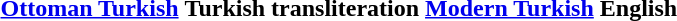<table>
<tr>
<td><strong><a href='#'>Ottoman Turkish</a></strong></td>
<td><strong>Turkish transliteration</strong></td>
<td><strong><a href='#'>Modern Turkish</a></strong></td>
<td><strong>English</strong></td>
</tr>
<tr>
<td align="right"></td>
<td><br></td>
<td><br></td>
<td><br></td>
</tr>
</table>
